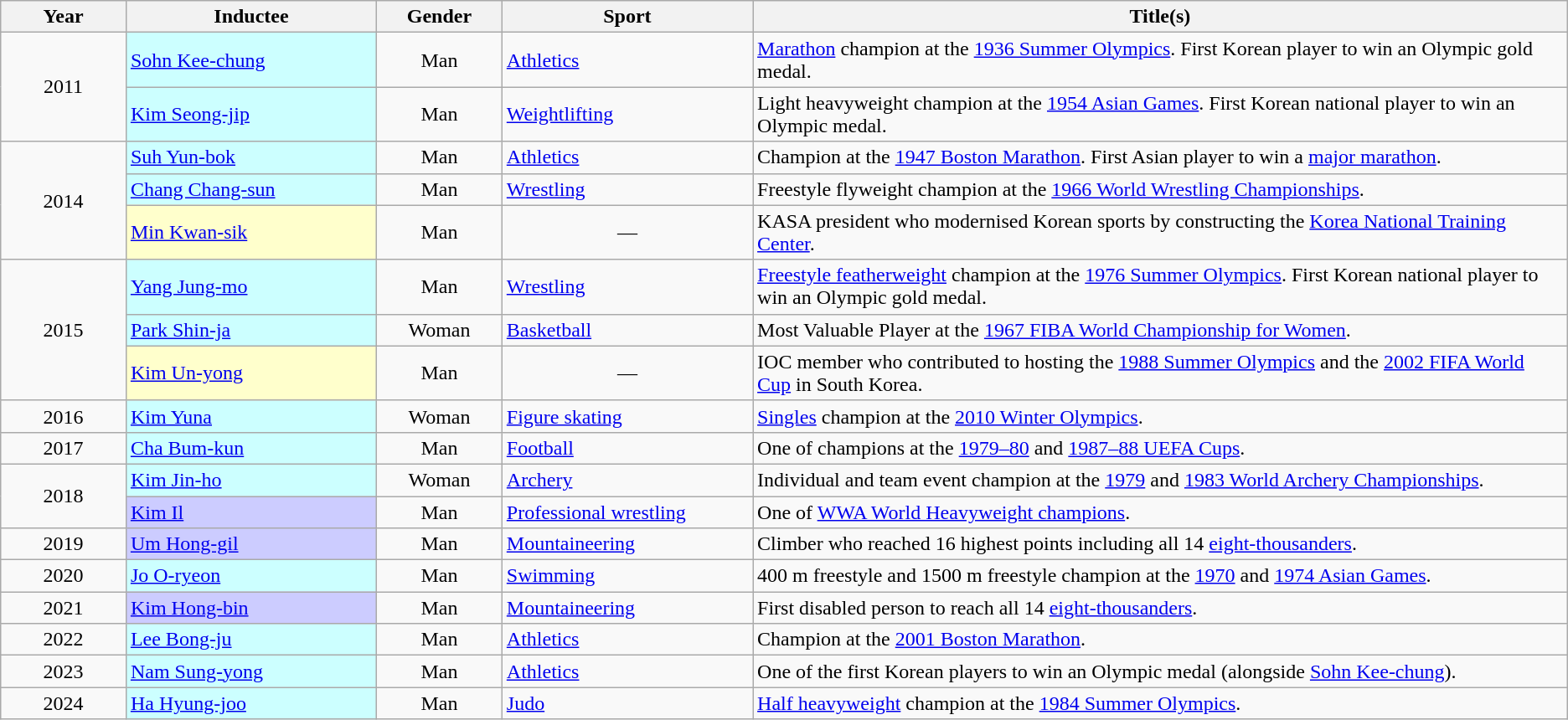<table class="wikitable sortable" style="text-align:center">
<tr>
<th width="8%">Year</th>
<th width="16%">Inductee</th>
<th width="8%">Gender</th>
<th width="16%">Sport</th>
<th width="52%">Title(s)</th>
</tr>
<tr>
<td rowspan="2">2011</td>
<td style="text-align:left; background:#ccffff;"><a href='#'>Sohn Kee-chung</a></td>
<td>Man</td>
<td style="text-align:left"><a href='#'>Athletics</a></td>
<td style="text-align:left"><a href='#'>Marathon</a> champion at the <a href='#'>1936 Summer Olympics</a>. First Korean player to win an Olympic gold medal.</td>
</tr>
<tr>
<td style="text-align:left; background:#ccffff;"><a href='#'>Kim Seong-jip</a></td>
<td>Man</td>
<td style="text-align:left"><a href='#'>Weightlifting</a></td>
<td style="text-align:left">Light heavyweight champion at the <a href='#'>1954 Asian Games</a>. First Korean national player to win an Olympic medal.</td>
</tr>
<tr>
<td rowspan="3">2014</td>
<td style="text-align:left; background:#ccffff;"><a href='#'>Suh Yun-bok</a></td>
<td>Man</td>
<td style="text-align:left"><a href='#'>Athletics</a></td>
<td style="text-align:left">Champion at the <a href='#'>1947 Boston Marathon</a>. First Asian player to win a <a href='#'>major marathon</a>.</td>
</tr>
<tr>
<td style="text-align:left; background:#ccffff;"><a href='#'>Chang Chang-sun</a></td>
<td>Man</td>
<td style="text-align:left"><a href='#'>Wrestling</a></td>
<td style="text-align:left">Freestyle flyweight champion at the <a href='#'>1966 World Wrestling Championships</a>.</td>
</tr>
<tr>
<td style="text-align:left" bgcolor="ffffcc"><a href='#'>Min Kwan-sik</a></td>
<td>Man</td>
<td>—</td>
<td style="text-align:left">KASA president who modernised Korean sports by constructing the <a href='#'>Korea National Training Center</a>.</td>
</tr>
<tr>
<td rowspan="3">2015</td>
<td style="text-align:left; background:#ccffff;"><a href='#'>Yang Jung-mo</a></td>
<td>Man</td>
<td style="text-align:left"><a href='#'>Wrestling</a></td>
<td style="text-align:left"><a href='#'>Freestyle featherweight</a> champion at the <a href='#'>1976 Summer Olympics</a>. First Korean national player to win an Olympic gold medal.</td>
</tr>
<tr>
<td style="text-align:left; background:#ccffff;"><a href='#'>Park Shin-ja</a></td>
<td>Woman</td>
<td style="text-align:left"><a href='#'>Basketball</a></td>
<td style="text-align:left">Most Valuable Player at the <a href='#'>1967 FIBA World Championship for Women</a>.</td>
</tr>
<tr>
<td style="text-align:left" bgcolor="ffffcc"><a href='#'>Kim Un-yong</a></td>
<td>Man</td>
<td>—</td>
<td style="text-align:left">IOC member who contributed to hosting the <a href='#'>1988 Summer Olympics</a> and the <a href='#'>2002 FIFA World Cup</a> in South Korea.</td>
</tr>
<tr>
<td>2016</td>
<td style="text-align:left; background:#ccffff;"><a href='#'>Kim Yuna</a></td>
<td>Woman</td>
<td style="text-align:left"><a href='#'>Figure skating</a></td>
<td style="text-align:left"><a href='#'>Singles</a> champion at the <a href='#'>2010 Winter Olympics</a>.</td>
</tr>
<tr>
<td>2017</td>
<td style="text-align:left; background:#ccffff;"><a href='#'>Cha Bum-kun</a></td>
<td>Man</td>
<td style="text-align:left"><a href='#'>Football</a></td>
<td style="text-align:left">One of champions at the <a href='#'>1979–80</a> and <a href='#'>1987–88 UEFA Cups</a>.</td>
</tr>
<tr>
<td rowspan="2">2018</td>
<td style="text-align:left; background:#ccffff;"><a href='#'>Kim Jin-ho</a></td>
<td>Woman</td>
<td style="text-align:left"><a href='#'>Archery</a></td>
<td style="text-align:left">Individual and team event champion at the <a href='#'>1979</a> and <a href='#'>1983 World Archery Championships</a>.</td>
</tr>
<tr>
<td style="text-align:left" bgcolor="#ccccff"><a href='#'>Kim Il</a></td>
<td>Man</td>
<td style="text-align:left"><a href='#'>Professional wrestling</a></td>
<td style="text-align:left">One of <a href='#'>WWA World Heavyweight champions</a>.</td>
</tr>
<tr>
<td>2019</td>
<td style="text-align:left" bgcolor="#ccccff"><a href='#'>Um Hong-gil</a></td>
<td>Man</td>
<td style="text-align:left"><a href='#'>Mountaineering</a></td>
<td style="text-align:left">Climber who reached 16 highest points including all 14 <a href='#'>eight-thousanders</a>.</td>
</tr>
<tr>
<td>2020</td>
<td style="text-align:left; background:#ccffff;"><a href='#'>Jo O-ryeon</a></td>
<td>Man</td>
<td style="text-align:left"><a href='#'>Swimming</a></td>
<td style="text-align:left">400 m freestyle and 1500 m freestyle champion at the <a href='#'>1970</a> and <a href='#'>1974 Asian Games</a>.</td>
</tr>
<tr>
<td>2021</td>
<td align="left" bgcolor="#ccccff"><a href='#'>Kim Hong-bin</a></td>
<td>Man</td>
<td align="left"><a href='#'>Mountaineering</a></td>
<td align="left">First disabled person to reach all 14 <a href='#'>eight-thousanders</a>.</td>
</tr>
<tr>
<td>2022</td>
<td style="text-align:left; background:#ccffff;"><a href='#'>Lee Bong-ju</a></td>
<td>Man</td>
<td align="left"><a href='#'>Athletics</a></td>
<td align="left">Champion at the <a href='#'>2001 Boston Marathon</a>.</td>
</tr>
<tr>
<td>2023</td>
<td style="text-align:left; background:#ccffff;"><a href='#'>Nam Sung-yong</a></td>
<td>Man</td>
<td align="left"><a href='#'>Athletics</a></td>
<td align="left">One of the first Korean players to win an Olympic medal (alongside <a href='#'>Sohn Kee-chung</a>).</td>
</tr>
<tr>
<td>2024</td>
<td style="text-align:left; background:#ccffff;"><a href='#'>Ha Hyung-joo</a></td>
<td>Man</td>
<td align="left"><a href='#'>Judo</a></td>
<td align="left"><a href='#'>Half heavyweight</a> champion at the <a href='#'>1984 Summer Olympics</a>.</td>
</tr>
</table>
